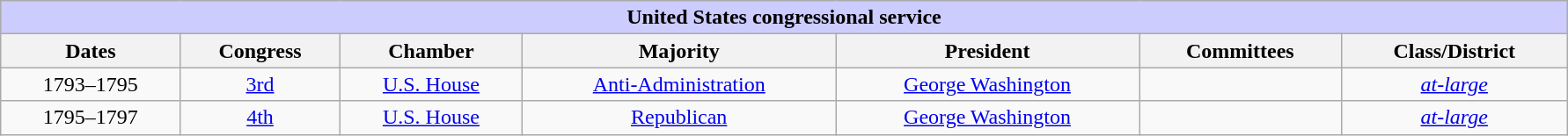<table class="wikitable" style="width:94%; text-align:center; margin:auto;">
<tr style="background:#ccc;">
<th colspan="8" style="background:#ccf;">United States congressional service</th>
</tr>
<tr>
<th><strong>Dates</strong></th>
<th><strong>Congress</strong></th>
<th><strong>Chamber</strong></th>
<th><strong>Majority</strong></th>
<th><strong>President</strong></th>
<th><strong>Committees</strong></th>
<th><strong>Class/District</strong></th>
</tr>
<tr>
<td>1793–1795</td>
<td><a href='#'>3rd</a></td>
<td><a href='#'>U.S. House</a></td>
<td><a href='#'>Anti-Administration</a></td>
<td><a href='#'>George Washington</a></td>
<td></td>
<td><a href='#'><em>at-large</em></a></td>
</tr>
<tr>
<td>1795–1797</td>
<td><a href='#'>4th</a></td>
<td><a href='#'>U.S. House</a></td>
<td><a href='#'>Republican</a></td>
<td><a href='#'>George Washington</a></td>
<td></td>
<td><a href='#'><em>at-large</em></a></td>
</tr>
</table>
